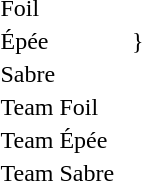<table>
<tr>
<td>Foil</td>
<td></td>
<td></td>
<td><br></td>
</tr>
<tr>
<td>Épée</td>
<td></td>
<td></td>
<td>}<br></td>
</tr>
<tr>
<td>Sabre</td>
<td></td>
<td></td>
<td><br></td>
</tr>
<tr>
<td>Team Foil</td>
<td></td>
<td></td>
<td></td>
</tr>
<tr>
<td>Team Épée</td>
<td></td>
<td></td>
<td></td>
</tr>
<tr>
<td>Team Sabre</td>
<td></td>
<td></td>
<td></td>
</tr>
</table>
